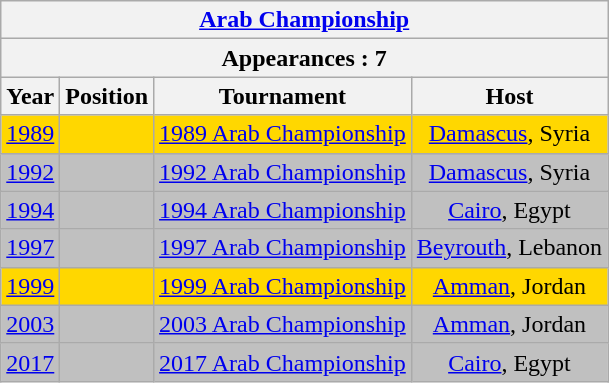<table class="wikitable" style="text-align: center;font-size:100%;">
<tr>
<th colspan=20><a href='#'>Arab Championship</a></th>
</tr>
<tr>
<th colspan=20>Appearances : 7</th>
</tr>
<tr>
<th>Year</th>
<th>Position</th>
<th>Tournament</th>
<th>Host</th>
</tr>
<tr valign="top" bgcolor=gold>
<td> <a href='#'>1989</a></td>
<td></td>
<td><a href='#'>1989 Arab Championship</a></td>
<td><a href='#'>Damascus</a>, Syria</td>
</tr>
<tr valign="top" bgcolor=silver>
<td> <a href='#'>1992</a></td>
<td></td>
<td><a href='#'>1992 Arab Championship</a></td>
<td><a href='#'>Damascus</a>, Syria</td>
</tr>
<tr valign="top" bgcolor=silver>
<td> <a href='#'>1994</a></td>
<td></td>
<td><a href='#'>1994 Arab Championship</a></td>
<td><a href='#'>Cairo</a>, Egypt</td>
</tr>
<tr valign="top" bgcolor=silver>
<td> <a href='#'>1997</a></td>
<td></td>
<td><a href='#'>1997 Arab Championship</a></td>
<td><a href='#'>Beyrouth</a>, Lebanon</td>
</tr>
<tr valign="top" bgcolor=gold>
<td> <a href='#'>1999</a></td>
<td></td>
<td><a href='#'>1999 Arab Championship</a></td>
<td><a href='#'>Amman</a>, Jordan</td>
</tr>
<tr valign="top" bgcolor=silver>
<td> <a href='#'>2003</a></td>
<td></td>
<td><a href='#'>2003 Arab Championship</a></td>
<td><a href='#'>Amman</a>, Jordan</td>
</tr>
<tr valign="top" bgcolor=silver>
<td> <a href='#'>2017</a></td>
<td></td>
<td><a href='#'>2017 Arab Championship</a></td>
<td><a href='#'>Cairo</a>, Egypt</td>
</tr>
</table>
